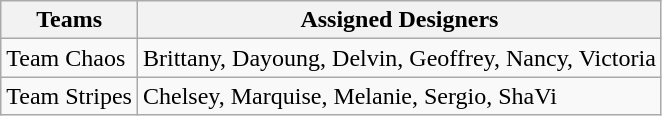<table class="wikitable">
<tr>
<th>Teams</th>
<th>Assigned Designers</th>
</tr>
<tr>
<td>Team Chaos</td>
<td>Brittany, Dayoung, Delvin, Geoffrey, Nancy, Victoria</td>
</tr>
<tr>
<td>Team Stripes</td>
<td>Chelsey, Marquise, Melanie, Sergio, ShaVi</td>
</tr>
</table>
